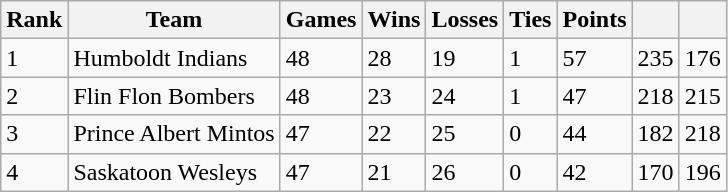<table class="wikitable">
<tr>
<th>Rank</th>
<th>Team</th>
<th>Games</th>
<th>Wins</th>
<th>Losses</th>
<th>Ties</th>
<th>Points</th>
<th></th>
<th></th>
</tr>
<tr>
<td>1</td>
<td>Humboldt Indians</td>
<td>48</td>
<td>28</td>
<td>19</td>
<td>1</td>
<td>57</td>
<td>235</td>
<td>176</td>
</tr>
<tr>
<td>2</td>
<td>Flin Flon Bombers</td>
<td>48</td>
<td>23</td>
<td>24</td>
<td>1</td>
<td>47</td>
<td>218</td>
<td>215</td>
</tr>
<tr>
<td>3</td>
<td>Prince Albert Mintos</td>
<td>47</td>
<td>22</td>
<td>25</td>
<td>0</td>
<td>44</td>
<td>182</td>
<td>218</td>
</tr>
<tr>
<td>4</td>
<td>Saskatoon Wesleys</td>
<td>47</td>
<td>21</td>
<td>26</td>
<td>0</td>
<td>42</td>
<td>170</td>
<td>196</td>
</tr>
</table>
